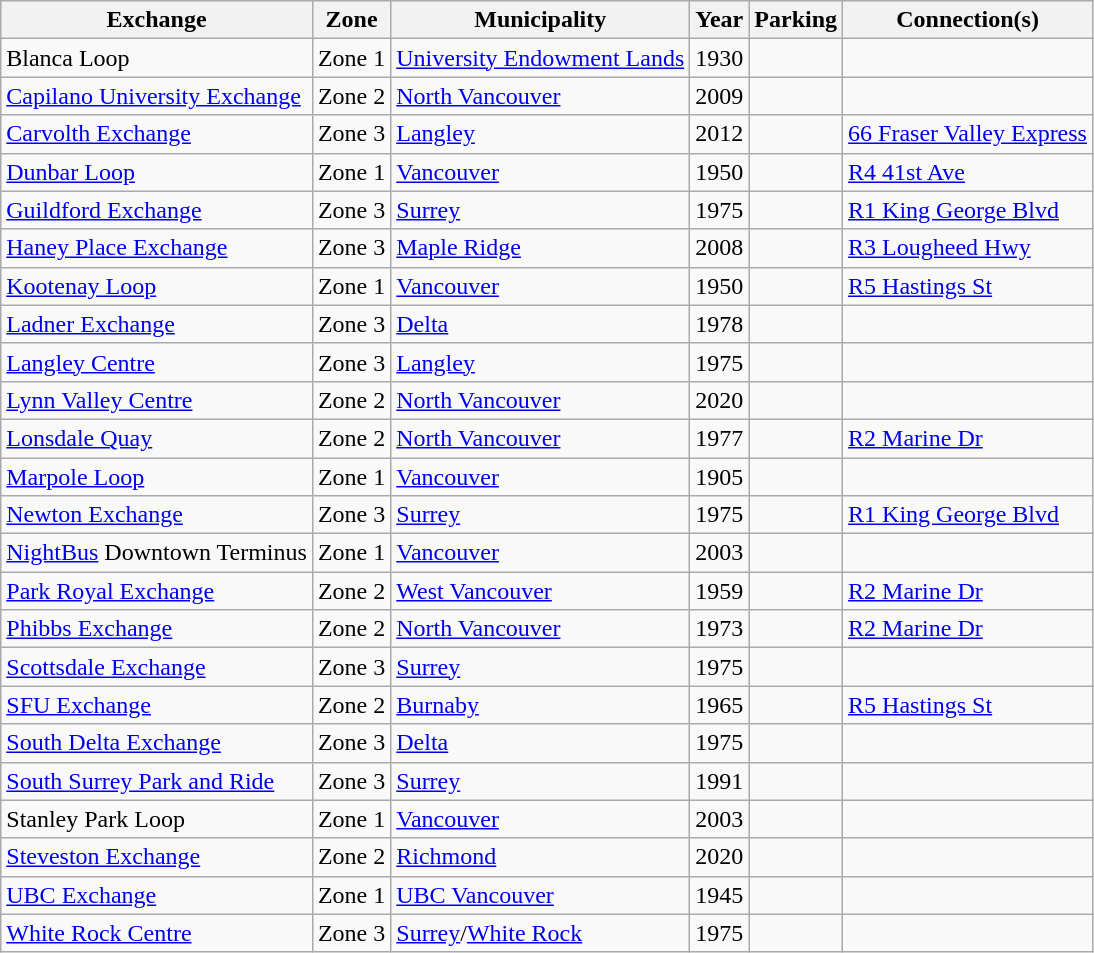<table class="wikitable sortable">
<tr>
<th>Exchange</th>
<th>Zone</th>
<th>Municipality</th>
<th>Year</th>
<th>Parking</th>
<th>Connection(s)</th>
</tr>
<tr>
<td>Blanca Loop</td>
<td>Zone 1</td>
<td><a href='#'>University Endowment Lands</a></td>
<td>1930</td>
<td></td>
<td></td>
</tr>
<tr>
<td><a href='#'>Capilano University Exchange</a></td>
<td>Zone 2</td>
<td><a href='#'>North Vancouver</a></td>
<td>2009</td>
<td></td>
<td></td>
</tr>
<tr>
<td><a href='#'>Carvolth Exchange</a></td>
<td>Zone 3</td>
<td><a href='#'>Langley</a></td>
<td>2012</td>
<td></td>
<td> <a href='#'>66 Fraser Valley Express</a></td>
</tr>
<tr>
<td><a href='#'>Dunbar Loop</a></td>
<td>Zone 1</td>
<td><a href='#'>Vancouver</a></td>
<td>1950</td>
<td></td>
<td> <a href='#'>R4 41st Ave</a></td>
</tr>
<tr>
<td><a href='#'>Guildford Exchange</a></td>
<td>Zone 3</td>
<td><a href='#'>Surrey</a></td>
<td>1975</td>
<td></td>
<td> <a href='#'>R1 King George Blvd</a></td>
</tr>
<tr>
<td><a href='#'>Haney Place Exchange</a></td>
<td>Zone 3</td>
<td><a href='#'>Maple Ridge</a></td>
<td>2008</td>
<td></td>
<td> <a href='#'>R3 Lougheed Hwy</a></td>
</tr>
<tr>
<td><a href='#'>Kootenay Loop</a></td>
<td>Zone 1</td>
<td><a href='#'>Vancouver</a></td>
<td>1950</td>
<td></td>
<td> <a href='#'>R5 Hastings St</a></td>
</tr>
<tr>
<td><a href='#'>Ladner Exchange</a></td>
<td>Zone 3</td>
<td><a href='#'>Delta</a></td>
<td>1978</td>
<td></td>
<td></td>
</tr>
<tr>
<td><a href='#'>Langley Centre</a></td>
<td>Zone 3</td>
<td><a href='#'>Langley</a></td>
<td>1975</td>
<td></td>
<td></td>
</tr>
<tr>
<td><a href='#'>Lynn Valley Centre</a></td>
<td>Zone 2</td>
<td><a href='#'>North Vancouver</a></td>
<td>2020</td>
<td></td>
<td></td>
</tr>
<tr>
<td><a href='#'>Lonsdale Quay</a></td>
<td>Zone 2</td>
<td><a href='#'>North Vancouver</a></td>
<td>1977</td>
<td></td>
<td> <a href='#'>R2 Marine Dr</a></td>
</tr>
<tr>
<td><a href='#'>Marpole Loop</a></td>
<td>Zone 1</td>
<td><a href='#'>Vancouver</a></td>
<td>1905</td>
<td></td>
<td></td>
</tr>
<tr>
<td><a href='#'>Newton Exchange</a></td>
<td>Zone 3</td>
<td><a href='#'>Surrey</a></td>
<td>1975</td>
<td></td>
<td> <a href='#'>R1 King George Blvd</a></td>
</tr>
<tr>
<td><a href='#'>NightBus</a> Downtown Terminus</td>
<td>Zone 1</td>
<td><a href='#'>Vancouver</a></td>
<td>2003</td>
<td></td>
<td></td>
</tr>
<tr>
<td><a href='#'>Park Royal Exchange</a></td>
<td>Zone 2</td>
<td><a href='#'>West Vancouver</a></td>
<td>1959</td>
<td></td>
<td> <a href='#'>R2 Marine Dr</a></td>
</tr>
<tr>
<td><a href='#'>Phibbs Exchange</a></td>
<td>Zone 2</td>
<td><a href='#'>North Vancouver</a></td>
<td>1973</td>
<td></td>
<td> <a href='#'>R2 Marine Dr</a></td>
</tr>
<tr>
<td><a href='#'>Scottsdale Exchange</a></td>
<td>Zone 3</td>
<td><a href='#'>Surrey</a></td>
<td>1975</td>
<td></td>
<td></td>
</tr>
<tr>
<td><a href='#'>SFU Exchange</a></td>
<td>Zone 2</td>
<td><a href='#'>Burnaby</a></td>
<td>1965</td>
<td></td>
<td> <a href='#'>R5 Hastings St</a></td>
</tr>
<tr>
<td><a href='#'>South Delta Exchange</a></td>
<td>Zone 3</td>
<td><a href='#'>Delta</a></td>
<td>1975</td>
<td></td>
<td></td>
</tr>
<tr>
<td><a href='#'>South Surrey Park and Ride</a></td>
<td>Zone 3</td>
<td><a href='#'>Surrey</a></td>
<td>1991</td>
<td></td>
<td></td>
</tr>
<tr>
<td>Stanley Park Loop</td>
<td>Zone 1</td>
<td><a href='#'>Vancouver</a></td>
<td>2003</td>
<td></td>
<td></td>
</tr>
<tr>
<td><a href='#'>Steveston Exchange</a></td>
<td>Zone 2</td>
<td><a href='#'>Richmond</a></td>
<td>2020</td>
<td></td>
<td></td>
</tr>
<tr>
<td><a href='#'>UBC Exchange</a></td>
<td>Zone 1</td>
<td><a href='#'>UBC Vancouver</a></td>
<td>1945</td>
<td></td>
<td></td>
</tr>
<tr>
<td><a href='#'>White Rock Centre</a></td>
<td>Zone 3</td>
<td><a href='#'>Surrey</a>/<a href='#'>White Rock</a></td>
<td>1975</td>
<td></td>
<td></td>
</tr>
</table>
